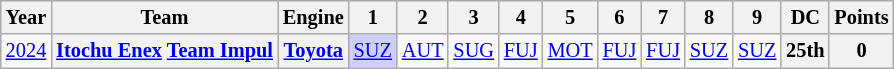<table class="wikitable" style="text-align:center; font-size:85%">
<tr>
<th>Year</th>
<th>Team</th>
<th>Engine</th>
<th>1</th>
<th>2</th>
<th>3</th>
<th>4</th>
<th>5</th>
<th>6</th>
<th>7</th>
<th>8</th>
<th>9</th>
<th>DC</th>
<th>Points</th>
</tr>
<tr>
<td><a href='#'>2024</a></td>
<th nowrap><a href='#'>Itochu Enex</a> <a href='#'>Team Impul</a></th>
<th><a href='#'>Toyota</a></th>
<td style="background:#CFCFFF;"><a href='#'>SUZ</a><br></td>
<td><a href='#'>AUT</a></td>
<td><a href='#'>SUG</a></td>
<td><a href='#'>FUJ</a></td>
<td><a href='#'>MOT</a></td>
<td><a href='#'>FUJ</a></td>
<td><a href='#'>FUJ</a></td>
<td><a href='#'>SUZ</a></td>
<td><a href='#'>SUZ</a></td>
<th>25th</th>
<th>0</th>
</tr>
</table>
